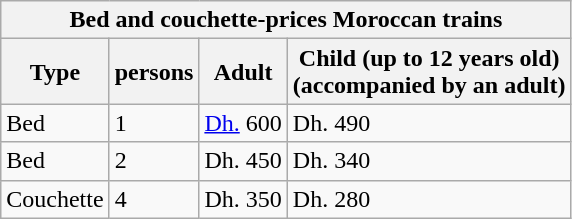<table class="wikitable">
<tr>
<th colspan="4">Bed and couchette-prices Moroccan trains</th>
</tr>
<tr>
<th>Type</th>
<th>persons</th>
<th>Adult</th>
<th>Child (up to 12 years old)<br>(accompanied by an adult)</th>
</tr>
<tr>
<td>Bed</td>
<td>1</td>
<td><a href='#'>Dh.</a> 600</td>
<td>Dh. 490</td>
</tr>
<tr>
<td>Bed</td>
<td>2</td>
<td>Dh. 450</td>
<td>Dh. 340</td>
</tr>
<tr>
<td>Couchette</td>
<td>4</td>
<td>Dh. 350</td>
<td>Dh. 280</td>
</tr>
</table>
